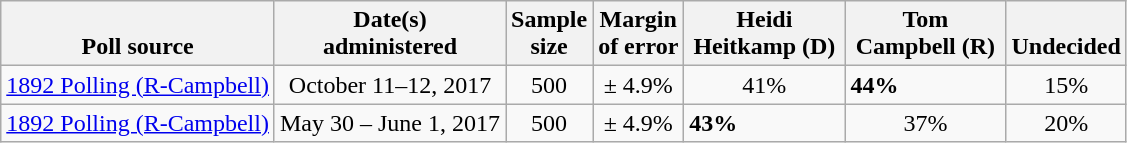<table class="wikitable">
<tr valign=bottom>
<th>Poll source</th>
<th>Date(s)<br>administered</th>
<th>Sample<br>size</th>
<th>Margin<br>of error</th>
<th style="width:100px;">Heidi<br>Heitkamp (D)</th>
<th style="width:100px;">Tom<br>Campbell (R)</th>
<th>Undecided</th>
</tr>
<tr>
<td><a href='#'>1892 Polling (R-Campbell)</a></td>
<td align=center>October 11–12, 2017</td>
<td align=center>500</td>
<td align=center>± 4.9%</td>
<td align=center>41%</td>
<td><strong>44%</strong></td>
<td align=center>15%</td>
</tr>
<tr>
<td><a href='#'>1892 Polling (R-Campbell)</a></td>
<td align=center>May 30 – June 1, 2017</td>
<td align=center>500</td>
<td align=center>± 4.9%</td>
<td><strong>43%</strong></td>
<td align=center>37%</td>
<td align=center>20%</td>
</tr>
</table>
